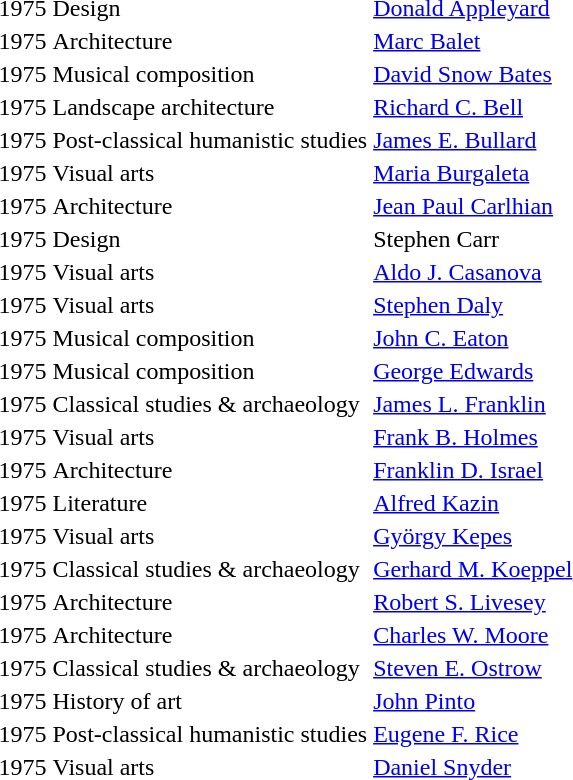<table History of art||>
<tr>
<td>1975</td>
<td>Design</td>
<td><a href='#'>Donald Appleyard</a></td>
</tr>
<tr>
<td>1975</td>
<td>Architecture</td>
<td><a href='#'>Marc Balet</a></td>
</tr>
<tr>
<td>1975</td>
<td>Musical composition</td>
<td><a href='#'>David Snow Bates</a></td>
</tr>
<tr>
<td>1975</td>
<td>Landscape architecture</td>
<td><a href='#'>Richard C. Bell</a></td>
</tr>
<tr>
<td>1975</td>
<td>Post-classical humanistic studies</td>
<td><a href='#'>James E. Bullard</a></td>
</tr>
<tr>
<td>1975</td>
<td>Visual arts</td>
<td><a href='#'>Maria Burgaleta</a></td>
</tr>
<tr>
<td>1975</td>
<td>Architecture</td>
<td><a href='#'>Jean Paul Carlhian</a></td>
</tr>
<tr>
<td>1975</td>
<td>Design</td>
<td>Stephen Carr</td>
</tr>
<tr>
<td>1975</td>
<td>Visual arts</td>
<td><a href='#'>Aldo J. Casanova</a></td>
</tr>
<tr>
<td>1975</td>
<td>Visual arts</td>
<td><a href='#'>Stephen Daly</a></td>
</tr>
<tr>
<td>1975</td>
<td>Musical composition</td>
<td><a href='#'>John C. Eaton</a></td>
</tr>
<tr>
<td>1975</td>
<td>Musical composition</td>
<td><a href='#'>George Edwards</a></td>
</tr>
<tr>
<td>1975</td>
<td>Classical studies & archaeology</td>
<td><a href='#'>James L. Franklin</a></td>
</tr>
<tr>
<td>1975</td>
<td>Visual arts</td>
<td><a href='#'>Frank B. Holmes</a></td>
</tr>
<tr>
<td>1975</td>
<td>Architecture</td>
<td><a href='#'>Franklin D. Israel</a></td>
</tr>
<tr>
<td>1975</td>
<td>Literature</td>
<td><a href='#'>Alfred Kazin</a></td>
</tr>
<tr>
<td>1975</td>
<td>Visual arts</td>
<td><a href='#'>György Kepes</a></td>
</tr>
<tr>
<td>1975</td>
<td>Classical studies & archaeology</td>
<td><a href='#'>Gerhard M. Koeppel</a></td>
</tr>
<tr>
<td>1975</td>
<td>Architecture</td>
<td><a href='#'>Robert S. Livesey</a></td>
</tr>
<tr>
<td>1975</td>
<td>Architecture</td>
<td><a href='#'>Charles W. Moore</a></td>
</tr>
<tr>
<td>1975</td>
<td>Classical studies & archaeology</td>
<td><a href='#'>Steven E. Ostrow</a></td>
</tr>
<tr>
<td>1975</td>
<td>History of art</td>
<td><a href='#'>John Pinto</a></td>
</tr>
<tr>
<td>1975</td>
<td>Post-classical humanistic studies</td>
<td><a href='#'>Eugene F. Rice</a></td>
</tr>
<tr>
<td>1975</td>
<td>Visual arts</td>
<td><a href='#'>Daniel Snyder</a></td>
</tr>
</table>
